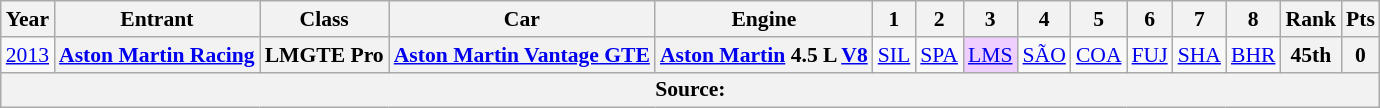<table class="wikitable" style="text-align:center; font-size:90%">
<tr>
<th>Year</th>
<th>Entrant</th>
<th>Class</th>
<th>Car</th>
<th>Engine</th>
<th>1</th>
<th>2</th>
<th>3</th>
<th>4</th>
<th>5</th>
<th>6</th>
<th>7</th>
<th>8</th>
<th>Rank</th>
<th>Pts</th>
</tr>
<tr>
<td><a href='#'>2013</a></td>
<th><a href='#'>Aston Martin Racing</a></th>
<th>LMGTE Pro</th>
<th><a href='#'>Aston Martin Vantage GTE</a></th>
<th><a href='#'>Aston Martin</a> 4.5 L <a href='#'>V8</a></th>
<td><a href='#'>SIL</a></td>
<td><a href='#'>SPA</a></td>
<td style="background:#efcfff;"><a href='#'>LMS</a><br></td>
<td><a href='#'>SÃO</a></td>
<td><a href='#'>COA</a><br></td>
<td><a href='#'>FUJ</a><br></td>
<td><a href='#'>SHA</a><br></td>
<td><a href='#'>BHR</a><br></td>
<th>45th</th>
<th>0</th>
</tr>
<tr>
<th colspan="15">Source:</th>
</tr>
</table>
